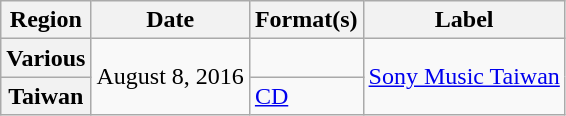<table class="wikitable plainrowheaders">
<tr>
<th>Region</th>
<th>Date</th>
<th>Format(s)</th>
<th>Label</th>
</tr>
<tr>
<th scope="row">Various</th>
<td rowspan="2">August 8, 2016</td>
<td></td>
<td rowspan="2"><a href='#'>Sony Music Taiwan</a></td>
</tr>
<tr>
<th scope="row">Taiwan</th>
<td><a href='#'>CD</a></td>
</tr>
</table>
